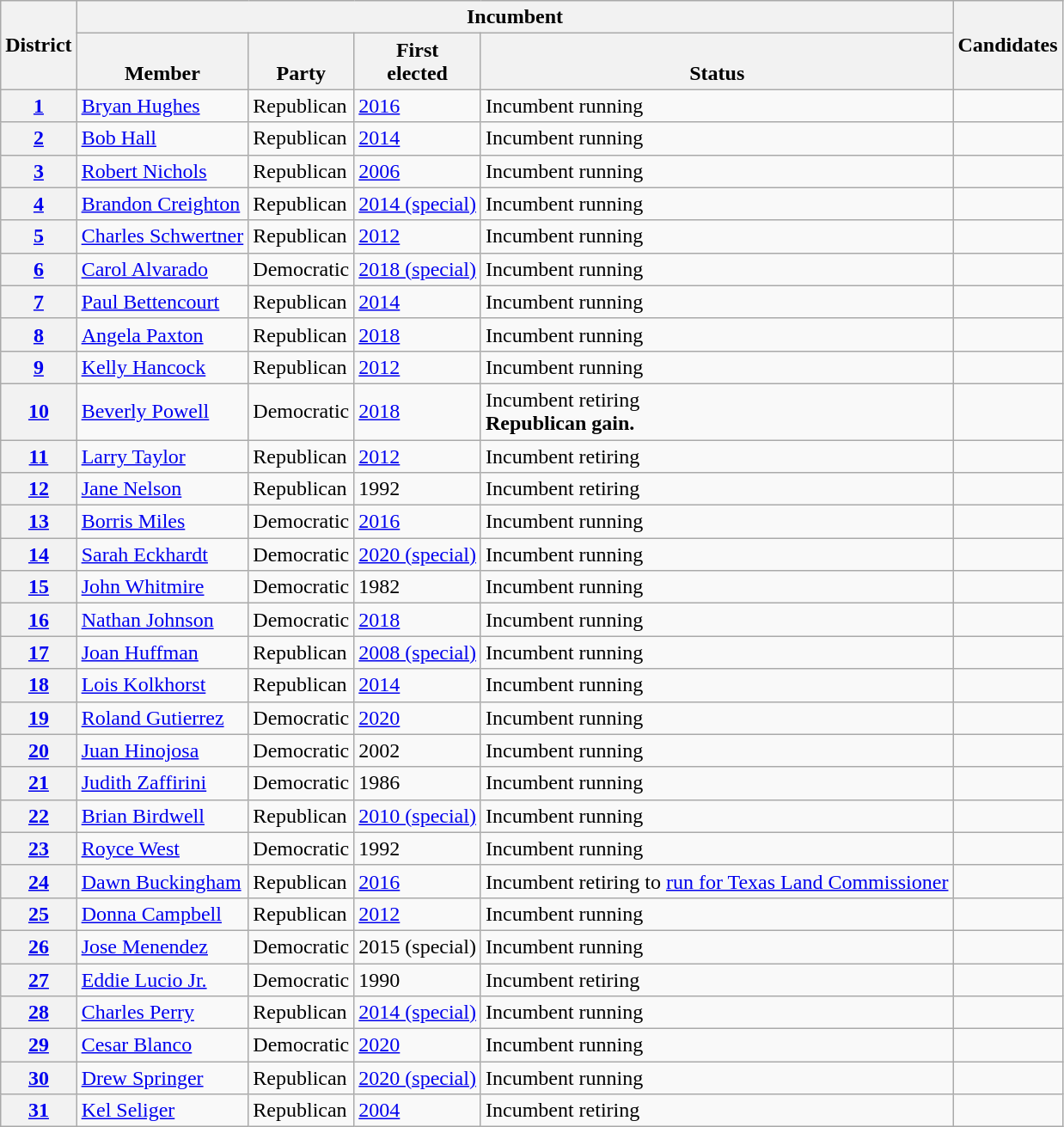<table class="wikitable sortable">
<tr>
<th rowspan=2>District</th>
<th colspan=4>Incumbent</th>
<th rowspan=2 class="unsortable">Candidates</th>
</tr>
<tr valign=bottom>
<th>Member</th>
<th>Party</th>
<th>First<br>elected</th>
<th>Status</th>
</tr>
<tr>
<th><a href='#'>1</a></th>
<td><a href='#'>Bryan Hughes</a></td>
<td>Republican</td>
<td><a href='#'>2016</a></td>
<td>Incumbent running</td>
<td nowrap></td>
</tr>
<tr>
<th><a href='#'>2</a></th>
<td><a href='#'>Bob Hall</a></td>
<td>Republican</td>
<td><a href='#'>2014</a></td>
<td>Incumbent running</td>
<td nowrap></td>
</tr>
<tr>
<th><a href='#'>3</a></th>
<td><a href='#'>Robert Nichols</a></td>
<td>Republican</td>
<td><a href='#'>2006</a></td>
<td>Incumbent running</td>
<td nowrap></td>
</tr>
<tr>
<th><a href='#'>4</a></th>
<td><a href='#'>Brandon Creighton</a></td>
<td>Republican</td>
<td><a href='#'>2014 (special)</a></td>
<td>Incumbent running</td>
<td nowrap></td>
</tr>
<tr>
<th><a href='#'>5</a></th>
<td><a href='#'>Charles Schwertner</a></td>
<td>Republican</td>
<td><a href='#'>2012</a></td>
<td>Incumbent running</td>
<td nowrap></td>
</tr>
<tr>
<th><a href='#'>6</a></th>
<td><a href='#'>Carol Alvarado</a></td>
<td>Democratic</td>
<td><a href='#'>2018 (special)</a></td>
<td>Incumbent running</td>
<td nowrap></td>
</tr>
<tr>
<th><a href='#'>7</a></th>
<td><a href='#'>Paul Bettencourt</a></td>
<td>Republican</td>
<td><a href='#'>2014</a></td>
<td>Incumbent running</td>
<td nowrap></td>
</tr>
<tr>
<th><a href='#'>8</a></th>
<td><a href='#'>Angela Paxton</a></td>
<td>Republican</td>
<td><a href='#'>2018</a></td>
<td>Incumbent running</td>
<td nowrap></td>
</tr>
<tr>
<th><a href='#'>9</a></th>
<td><a href='#'>Kelly Hancock</a></td>
<td>Republican</td>
<td><a href='#'>2012</a></td>
<td>Incumbent running</td>
<td nowrap></td>
</tr>
<tr>
<th><a href='#'>10</a></th>
<td><a href='#'>Beverly Powell</a></td>
<td>Democratic</td>
<td><a href='#'>2018</a></td>
<td>Incumbent retiring <br><strong>Republican gain.</strong></td>
<td nowrap></td>
</tr>
<tr>
<th><a href='#'>11</a></th>
<td><a href='#'>Larry Taylor</a></td>
<td>Republican</td>
<td><a href='#'>2012</a></td>
<td>Incumbent retiring</td>
<td nowrap></td>
</tr>
<tr>
<th><a href='#'>12</a></th>
<td><a href='#'>Jane Nelson</a></td>
<td>Republican</td>
<td>1992</td>
<td>Incumbent retiring</td>
<td nowrap></td>
</tr>
<tr>
<th><a href='#'>13</a></th>
<td><a href='#'>Borris Miles</a></td>
<td>Democratic</td>
<td><a href='#'>2016</a></td>
<td>Incumbent running</td>
<td nowrap></td>
</tr>
<tr>
<th><a href='#'>14</a></th>
<td><a href='#'>Sarah Eckhardt</a></td>
<td>Democratic</td>
<td><a href='#'>2020 (special)</a></td>
<td>Incumbent running</td>
<td nowrap></td>
</tr>
<tr>
<th><a href='#'>15</a></th>
<td><a href='#'>John Whitmire</a></td>
<td>Democratic</td>
<td>1982</td>
<td>Incumbent running</td>
<td nowrap></td>
</tr>
<tr>
<th><a href='#'>16</a></th>
<td><a href='#'>Nathan Johnson</a></td>
<td>Democratic</td>
<td><a href='#'>2018</a></td>
<td>Incumbent running</td>
<td nowrap></td>
</tr>
<tr>
<th><a href='#'>17</a></th>
<td><a href='#'>Joan Huffman</a></td>
<td>Republican</td>
<td><a href='#'>2008 (special)</a></td>
<td>Incumbent running</td>
<td nowrap></td>
</tr>
<tr>
<th><a href='#'>18</a></th>
<td><a href='#'>Lois Kolkhorst</a></td>
<td>Republican</td>
<td><a href='#'>2014</a></td>
<td>Incumbent running</td>
<td nowrap></td>
</tr>
<tr>
<th><a href='#'>19</a></th>
<td><a href='#'>Roland Gutierrez</a></td>
<td>Democratic</td>
<td><a href='#'>2020</a></td>
<td>Incumbent running</td>
<td nowrap></td>
</tr>
<tr>
<th><a href='#'>20</a></th>
<td><a href='#'>Juan Hinojosa</a></td>
<td>Democratic</td>
<td>2002</td>
<td>Incumbent running</td>
<td nowrap></td>
</tr>
<tr>
<th><a href='#'>21</a></th>
<td><a href='#'>Judith Zaffirini</a></td>
<td>Democratic</td>
<td>1986</td>
<td>Incumbent running</td>
<td nowrap></td>
</tr>
<tr>
<th><a href='#'>22</a></th>
<td><a href='#'>Brian Birdwell</a></td>
<td>Republican</td>
<td><a href='#'>2010 (special)</a></td>
<td>Incumbent running</td>
<td nowrap></td>
</tr>
<tr>
<th><a href='#'>23</a></th>
<td><a href='#'>Royce West</a></td>
<td>Democratic</td>
<td>1992</td>
<td>Incumbent running</td>
<td nowrap></td>
</tr>
<tr>
<th><a href='#'>24</a></th>
<td><a href='#'>Dawn Buckingham</a></td>
<td>Republican</td>
<td><a href='#'>2016</a></td>
<td>Incumbent retiring to <a href='#'>run for Texas Land Commissioner</a></td>
<td nowrap></td>
</tr>
<tr>
<th><a href='#'>25</a></th>
<td><a href='#'>Donna Campbell</a></td>
<td>Republican</td>
<td><a href='#'>2012</a></td>
<td>Incumbent running</td>
<td nowrap></td>
</tr>
<tr>
<th><a href='#'>26</a></th>
<td><a href='#'>Jose Menendez</a></td>
<td>Democratic</td>
<td>2015 (special)</td>
<td>Incumbent running</td>
<td nowrap></td>
</tr>
<tr>
<th><a href='#'>27</a></th>
<td><a href='#'>Eddie Lucio Jr.</a></td>
<td>Democratic</td>
<td>1990</td>
<td>Incumbent retiring</td>
<td nowrap></td>
</tr>
<tr>
<th><a href='#'>28</a></th>
<td><a href='#'>Charles Perry</a></td>
<td>Republican</td>
<td><a href='#'>2014 (special)</a></td>
<td>Incumbent running</td>
<td nowrap></td>
</tr>
<tr>
<th><a href='#'>29</a></th>
<td><a href='#'>Cesar Blanco</a></td>
<td>Democratic</td>
<td><a href='#'>2020</a></td>
<td>Incumbent running</td>
<td nowrap></td>
</tr>
<tr>
<th><a href='#'>30</a></th>
<td><a href='#'>Drew Springer</a></td>
<td>Republican</td>
<td><a href='#'>2020 (special)</a></td>
<td>Incumbent running</td>
<td nowrap></td>
</tr>
<tr>
<th><a href='#'>31</a></th>
<td><a href='#'>Kel Seliger</a></td>
<td>Republican</td>
<td><a href='#'>2004</a></td>
<td>Incumbent retiring</td>
<td nowrap></td>
</tr>
</table>
